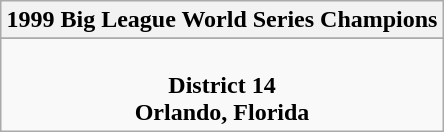<table class="wikitable" style="text-align: center; margin: 0 auto;">
<tr>
<th>1999 Big League World Series Champions</th>
</tr>
<tr>
</tr>
<tr>
<td><br><strong>District 14</strong><br> <strong>Orlando, Florida</strong></td>
</tr>
</table>
